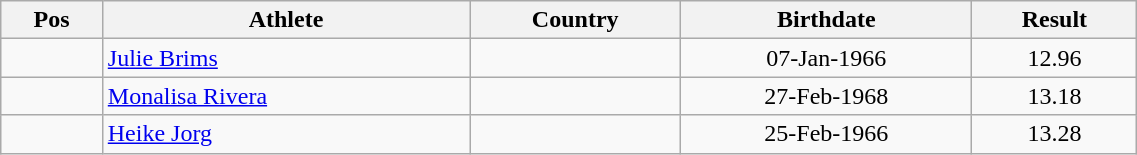<table class="wikitable"  style="text-align:center; width:60%;">
<tr>
<th>Pos</th>
<th>Athlete</th>
<th>Country</th>
<th>Birthdate</th>
<th>Result</th>
</tr>
<tr>
<td align=center></td>
<td align=left><a href='#'>Julie Brims</a></td>
<td align=left></td>
<td>07-Jan-1966</td>
<td>12.96</td>
</tr>
<tr>
<td align=center></td>
<td align=left><a href='#'>Monalisa Rivera</a></td>
<td align=left></td>
<td>27-Feb-1968</td>
<td>13.18</td>
</tr>
<tr>
<td align=center></td>
<td align=left><a href='#'>Heike Jorg</a></td>
<td align=left></td>
<td>25-Feb-1966</td>
<td>13.28</td>
</tr>
</table>
